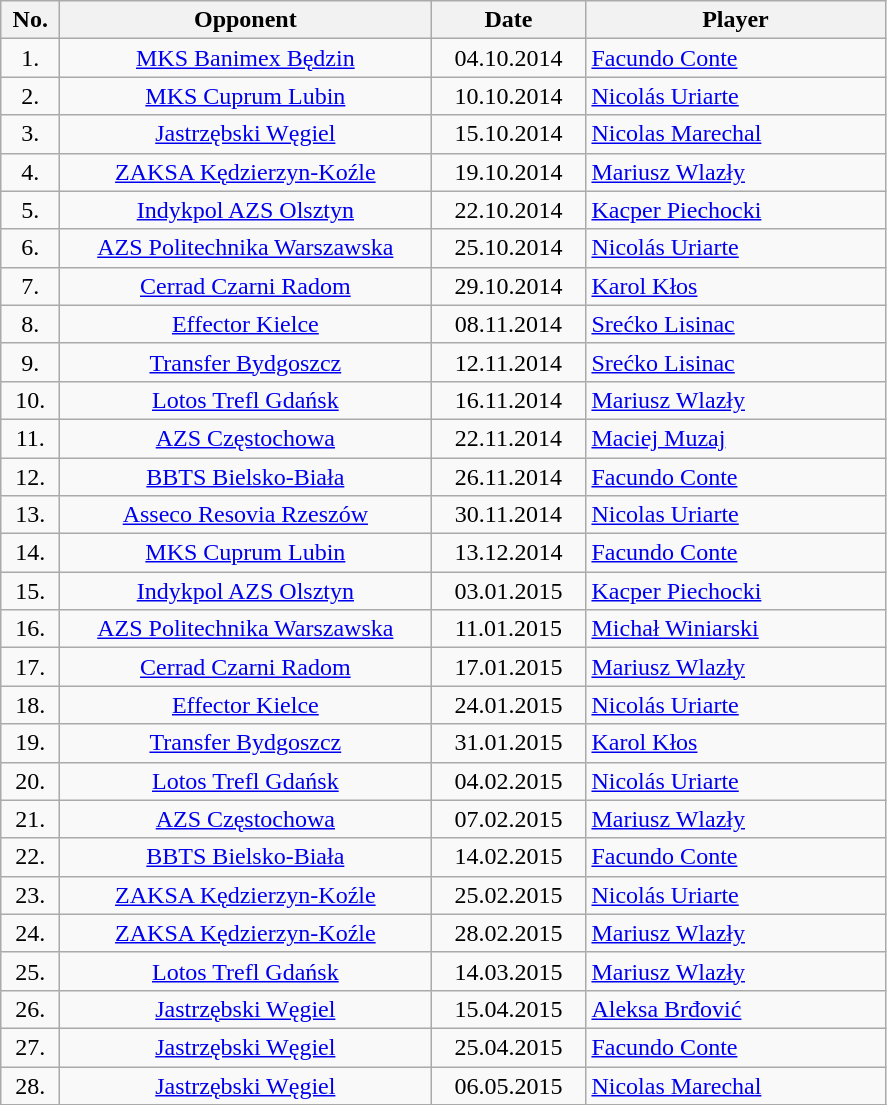<table class="wikitable sortable">
<tr>
<th style="width:2em">No.</th>
<th style="width:15em">Opponent</th>
<th style="width:6em">Date</th>
<th style="width:12em">Player</th>
</tr>
<tr>
<td align=center>1.</td>
<td align=center><a href='#'>MKS Banimex Będzin</a></td>
<td align=center>04.10.2014</td>
<td> <a href='#'>Facundo Conte</a></td>
</tr>
<tr>
<td align=center>2.</td>
<td align=center><a href='#'>MKS Cuprum Lubin</a></td>
<td align=center>10.10.2014</td>
<td> <a href='#'>Nicolás Uriarte</a></td>
</tr>
<tr>
<td align=center>3.</td>
<td align=center><a href='#'>Jastrzębski Węgiel</a></td>
<td align=center>15.10.2014</td>
<td> <a href='#'>Nicolas Marechal</a></td>
</tr>
<tr>
<td align=center>4.</td>
<td align=center><a href='#'>ZAKSA Kędzierzyn-Koźle</a></td>
<td align=center>19.10.2014</td>
<td> <a href='#'>Mariusz Wlazły</a></td>
</tr>
<tr>
<td align=center>5.</td>
<td align=center><a href='#'>Indykpol AZS Olsztyn</a></td>
<td align=center>22.10.2014</td>
<td> <a href='#'>Kacper Piechocki</a></td>
</tr>
<tr>
<td align=center>6.</td>
<td align=center><a href='#'>AZS Politechnika Warszawska</a></td>
<td align=center>25.10.2014</td>
<td> <a href='#'>Nicolás Uriarte</a></td>
</tr>
<tr>
<td align=center>7.</td>
<td align=center><a href='#'>Cerrad Czarni Radom</a></td>
<td align=center>29.10.2014</td>
<td> <a href='#'>Karol Kłos</a></td>
</tr>
<tr>
<td align=center>8.</td>
<td align=center><a href='#'>Effector Kielce</a></td>
<td align=center>08.11.2014</td>
<td> <a href='#'>Srećko Lisinac</a></td>
</tr>
<tr>
<td align=center>9.</td>
<td align=center><a href='#'>Transfer Bydgoszcz</a></td>
<td align=center>12.11.2014</td>
<td> <a href='#'>Srećko Lisinac</a></td>
</tr>
<tr>
<td align=center>10.</td>
<td align=center><a href='#'>Lotos Trefl Gdańsk</a></td>
<td align=center>16.11.2014</td>
<td> <a href='#'>Mariusz Wlazły</a></td>
</tr>
<tr>
<td align=center>11.</td>
<td align=center><a href='#'>AZS Częstochowa</a></td>
<td align=center>22.11.2014</td>
<td> <a href='#'>Maciej Muzaj</a></td>
</tr>
<tr>
<td align=center>12.</td>
<td align=center><a href='#'>BBTS Bielsko-Biała</a></td>
<td align=center>26.11.2014</td>
<td> <a href='#'>Facundo Conte</a></td>
</tr>
<tr>
<td align=center>13.</td>
<td align=center><a href='#'>Asseco Resovia Rzeszów</a></td>
<td align=center>30.11.2014</td>
<td> <a href='#'>Nicolas Uriarte</a></td>
</tr>
<tr>
<td align=center>14.</td>
<td align=center><a href='#'>MKS Cuprum Lubin</a></td>
<td align=center>13.12.2014</td>
<td> <a href='#'>Facundo Conte</a></td>
</tr>
<tr>
<td align=center>15.</td>
<td align=center><a href='#'>Indykpol AZS Olsztyn</a></td>
<td align=center>03.01.2015</td>
<td> <a href='#'>Kacper Piechocki</a></td>
</tr>
<tr>
<td align=center>16.</td>
<td align=center><a href='#'>AZS Politechnika Warszawska</a></td>
<td align=center>11.01.2015</td>
<td> <a href='#'>Michał Winiarski</a></td>
</tr>
<tr>
<td align=center>17.</td>
<td align=center><a href='#'>Cerrad Czarni Radom</a></td>
<td align=center>17.01.2015</td>
<td> <a href='#'>Mariusz Wlazły</a></td>
</tr>
<tr>
<td align=center>18.</td>
<td align=center><a href='#'>Effector Kielce</a></td>
<td align=center>24.01.2015</td>
<td> <a href='#'>Nicolás Uriarte</a></td>
</tr>
<tr>
<td align=center>19.</td>
<td align=center><a href='#'>Transfer Bydgoszcz</a></td>
<td align=center>31.01.2015</td>
<td> <a href='#'>Karol Kłos</a></td>
</tr>
<tr>
<td align=center>20.</td>
<td align=center><a href='#'>Lotos Trefl Gdańsk</a></td>
<td align=center>04.02.2015</td>
<td> <a href='#'>Nicolás Uriarte</a></td>
</tr>
<tr>
<td align=center>21.</td>
<td align=center><a href='#'>AZS Częstochowa</a></td>
<td align=center>07.02.2015</td>
<td> <a href='#'>Mariusz Wlazły</a></td>
</tr>
<tr>
<td align=center>22.</td>
<td align=center><a href='#'>BBTS Bielsko-Biała</a></td>
<td align=center>14.02.2015</td>
<td> <a href='#'>Facundo Conte</a></td>
</tr>
<tr>
<td align=center>23.</td>
<td align=center><a href='#'>ZAKSA Kędzierzyn-Koźle</a></td>
<td align=center>25.02.2015</td>
<td> <a href='#'>Nicolás Uriarte</a></td>
</tr>
<tr>
<td align=center>24.</td>
<td align=center><a href='#'>ZAKSA Kędzierzyn-Koźle</a></td>
<td align=center>28.02.2015</td>
<td> <a href='#'>Mariusz Wlazły</a></td>
</tr>
<tr>
<td align=center>25.</td>
<td align=center><a href='#'>Lotos Trefl Gdańsk</a></td>
<td align=center>14.03.2015</td>
<td> <a href='#'>Mariusz Wlazły</a></td>
</tr>
<tr>
<td align=center>26.</td>
<td align=center><a href='#'>Jastrzębski Węgiel</a></td>
<td align=center>15.04.2015</td>
<td> <a href='#'>Aleksa Brđović</a></td>
</tr>
<tr>
<td align=center>27.</td>
<td align=center><a href='#'>Jastrzębski Węgiel</a></td>
<td align=center>25.04.2015</td>
<td> <a href='#'>Facundo Conte</a></td>
</tr>
<tr>
<td align=center>28.</td>
<td align=center><a href='#'>Jastrzębski Węgiel</a></td>
<td align=center>06.05.2015</td>
<td> <a href='#'>Nicolas Marechal</a></td>
</tr>
<tr>
</tr>
</table>
